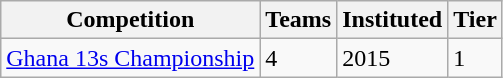<table class="wikitable">
<tr>
<th>Competition</th>
<th>Teams</th>
<th>Instituted</th>
<th>Tier</th>
</tr>
<tr>
<td><a href='#'>Ghana 13s Championship</a></td>
<td>4</td>
<td>2015</td>
<td>1</td>
</tr>
</table>
